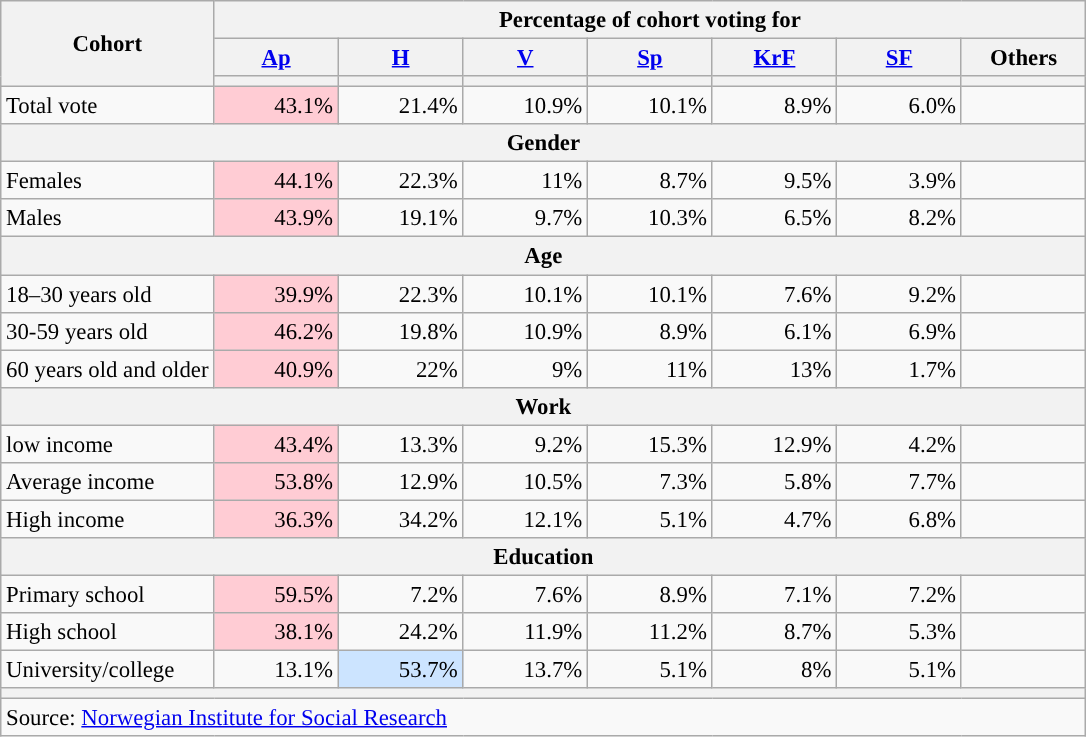<table class="wikitable" style="text-align:right; font-size:95%;">
<tr>
<th rowspan="3">Cohort</th>
<th colspan="7">Percentage of cohort voting for</th>
</tr>
<tr>
<th scope="col" style="width:5em;"><a href='#'>Ap</a></th>
<th scope="col" style="width:5em;"><a href='#'>H</a></th>
<th scope="col" style="width:5em;"><a href='#'>V</a></th>
<th scope="col" style="width:5em;"><a href='#'>Sp</a></th>
<th scope="col" style="width:5em;"><a href='#'>KrF</a></th>
<th scope="col" style="width:5em;"><a href='#'>SF</a></th>
<th scope="col" style="width:5em;">Others</th>
</tr>
<tr>
<th style="background:"></th>
<th style="background:"></th>
<th style="background:"></th>
<th style="background:"></th>
<th style="background:"></th>
<th style="background:"></th>
<th style="background:"></th>
</tr>
<tr>
<td align=left>Total vote</td>
<td style="background:#ffccd4;">43.1%</td>
<td>21.4%</td>
<td>10.9%</td>
<td>10.1%</td>
<td>8.9%</td>
<td>6.0%</td>
<td></td>
</tr>
<tr>
<th colspan="8">Gender</th>
</tr>
<tr>
<td align=left>Females</td>
<td style="background:#ffccd4;">44.1%</td>
<td>22.3%</td>
<td>11%</td>
<td>8.7%</td>
<td>9.5%</td>
<td>3.9%</td>
<td></td>
</tr>
<tr>
<td align=left>Males</td>
<td style="background:#ffccd4;">43.9%</td>
<td>19.1%</td>
<td>9.7%</td>
<td>10.3%</td>
<td>6.5%</td>
<td>8.2%</td>
<td></td>
</tr>
<tr>
<th colspan="8">Age</th>
</tr>
<tr>
<td align=left>18–30 years old</td>
<td style="background:#ffccd4;">39.9%</td>
<td>22.3%</td>
<td>10.1%</td>
<td>10.1%</td>
<td>7.6%</td>
<td>9.2%</td>
<td></td>
</tr>
<tr>
<td align=left>30-59 years old</td>
<td style="background:#ffccd4;">46.2%</td>
<td>19.8%</td>
<td>10.9%</td>
<td>8.9%</td>
<td>6.1%</td>
<td>6.9%</td>
<td></td>
</tr>
<tr>
<td align=left>60 years old and older</td>
<td style="background:#ffccd4;">40.9%</td>
<td>22%</td>
<td>9%</td>
<td>11%</td>
<td>13%</td>
<td>1.7%</td>
<td></td>
</tr>
<tr>
<th colspan="8">Work</th>
</tr>
<tr>
<td align=left>low income</td>
<td style="background:#ffccd4;">43.4%</td>
<td>13.3%</td>
<td>9.2%</td>
<td>15.3%</td>
<td>12.9%</td>
<td>4.2%</td>
<td></td>
</tr>
<tr>
<td align=left>Average income</td>
<td style="background:#ffccd4;">53.8%</td>
<td>12.9%</td>
<td>10.5%</td>
<td>7.3%</td>
<td>5.8%</td>
<td>7.7%</td>
<td></td>
</tr>
<tr>
<td align=left>High income</td>
<td style="background:#ffccd4;">36.3%</td>
<td>34.2%</td>
<td>12.1%</td>
<td>5.1%</td>
<td>4.7%</td>
<td>6.8%</td>
<td></td>
</tr>
<tr>
<th colspan="8">Education</th>
</tr>
<tr>
<td align=left>Primary school</td>
<td style="background:#ffccd4;">59.5%</td>
<td>7.2%</td>
<td>7.6%</td>
<td>8.9%</td>
<td>7.1%</td>
<td>7.2%</td>
<td></td>
</tr>
<tr>
<td align=left>High school</td>
<td style="background:#ffccd4;">38.1%</td>
<td>24.2%</td>
<td>11.9%</td>
<td>11.2%</td>
<td>8.7%</td>
<td>5.3%</td>
<td></td>
</tr>
<tr>
<td align=left>University/college</td>
<td>13.1%</td>
<td style="background:#cce4ff;">53.7%</td>
<td>13.7%</td>
<td>5.1%</td>
<td>8%</td>
<td>5.1%</td>
<td></td>
</tr>
<tr>
<th colspan="11!"></th>
</tr>
<tr>
<td align=left colspan="8">Source: <a href='#'>Norwegian Institute for Social Research</a></td>
</tr>
</table>
